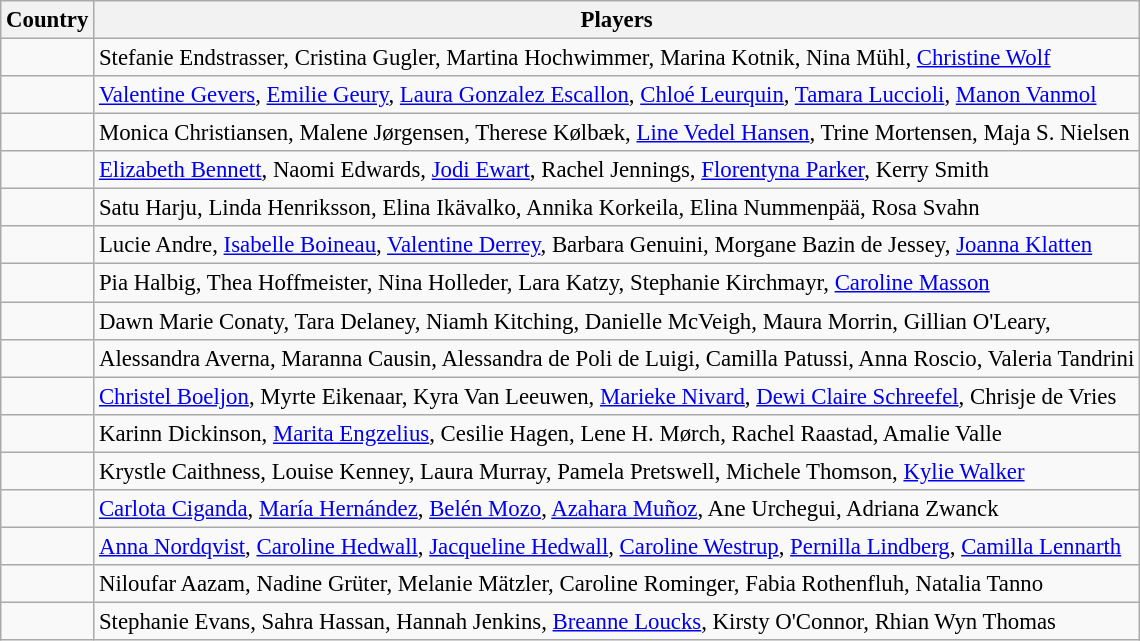<table class="wikitable" style="font-size:95%;">
<tr>
<th>Country</th>
<th>Players</th>
</tr>
<tr>
<td></td>
<td>Stefanie Endstrasser, Cristina Gugler, Martina Hochwimmer, Marina Kotnik, Nina Mühl, <a href='#'>Christine Wolf</a></td>
</tr>
<tr>
<td></td>
<td><a href='#'>Valentine Gevers</a>, <a href='#'>Emilie Geury</a>, <a href='#'>Laura Gonzalez Escallon</a>, <a href='#'>Chloé Leurquin</a>, <a href='#'>Tamara Luccioli</a>, <a href='#'>Manon Vanmol</a></td>
</tr>
<tr>
<td></td>
<td>Monica Christiansen, Malene Jørgensen, Therese Kølbæk, <a href='#'>Line Vedel Hansen</a>, Trine Mortensen, Maja S. Nielsen</td>
</tr>
<tr>
<td></td>
<td><a href='#'>Elizabeth Bennett</a>, Naomi Edwards, <a href='#'>Jodi Ewart</a>, Rachel Jennings, <a href='#'>Florentyna Parker</a>, Kerry Smith</td>
</tr>
<tr>
<td></td>
<td>Satu Harju, Linda Henriksson, Elina Ikävalko, Annika Korkeila, Elina Nummenpää, Rosa Svahn</td>
</tr>
<tr>
<td></td>
<td>Lucie Andre, <a href='#'>Isabelle Boineau</a>, <a href='#'>Valentine Derrey</a>, Barbara Genuini, Morgane Bazin de Jessey, <a href='#'>Joanna Klatten</a></td>
</tr>
<tr>
<td></td>
<td>Pia Halbig, Thea Hoffmeister, Nina Holleder, Lara Katzy, Stephanie Kirchmayr, <a href='#'>Caroline Masson</a></td>
</tr>
<tr>
<td></td>
<td>Dawn Marie Conaty, Tara Delaney, Niamh Kitching, Danielle McVeigh, Maura Morrin, Gillian O'Leary,</td>
</tr>
<tr>
<td></td>
<td>Alessandra Averna, Maranna Causin, Alessandra de Poli de Luigi, Camilla Patussi, Anna Roscio, Valeria Tandrini</td>
</tr>
<tr>
<td></td>
<td><a href='#'>Christel Boeljon</a>, Myrte Eikenaar, Kyra Van Leeuwen, <a href='#'>Marieke Nivard</a>, <a href='#'>Dewi Claire Schreefel</a>, Chrisje de Vries</td>
</tr>
<tr>
<td></td>
<td>Karinn Dickinson, <a href='#'>Marita Engzelius</a>, Cesilie Hagen, Lene H. Mørch, Rachel Raastad, Amalie Valle</td>
</tr>
<tr>
<td></td>
<td>Krystle Caithness, Louise Kenney, Laura Murray, Pamela Pretswell, Michele Thomson, <a href='#'>Kylie Walker</a></td>
</tr>
<tr>
<td></td>
<td><a href='#'>Carlota Ciganda</a>, <a href='#'>María Hernández</a>, <a href='#'>Belén Mozo</a>, <a href='#'>Azahara Muñoz</a>, Ane Urchegui, Adriana Zwanck</td>
</tr>
<tr>
<td></td>
<td><a href='#'>Anna Nordqvist</a>, <a href='#'>Caroline Hedwall</a>, <a href='#'>Jacqueline Hedwall</a>, <a href='#'>Caroline Westrup</a>, <a href='#'>Pernilla Lindberg</a>, <a href='#'>Camilla Lennarth</a></td>
</tr>
<tr>
<td></td>
<td>Niloufar Aazam, Nadine Grüter, Melanie Mätzler, Caroline Rominger, Fabia Rothenfluh, Natalia Tanno</td>
</tr>
<tr>
<td></td>
<td>Stephanie Evans, Sahra Hassan, Hannah Jenkins, <a href='#'>Breanne Loucks</a>, Kirsty O'Connor, Rhian Wyn Thomas</td>
</tr>
</table>
